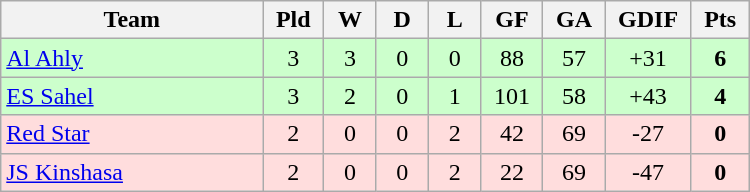<table class=wikitable style="text-align:center" width=500>
<tr>
<th width=25%>Team</th>
<th width=5%>Pld</th>
<th width=5%>W</th>
<th width=5%>D</th>
<th width=5%>L</th>
<th width=5%>GF</th>
<th width=5%>GA</th>
<th width=5%>GDIF</th>
<th width=5%>Pts</th>
</tr>
<tr bgcolor=#ccffcc>
<td align="left"> <a href='#'>Al Ahly</a></td>
<td>3</td>
<td>3</td>
<td>0</td>
<td>0</td>
<td>88</td>
<td>57</td>
<td>+31</td>
<td><strong>6</strong></td>
</tr>
<tr bgcolor=#ccffcc>
<td align="left"> <a href='#'>ES Sahel</a></td>
<td>3</td>
<td>2</td>
<td>0</td>
<td>1</td>
<td>101</td>
<td>58</td>
<td>+43</td>
<td><strong>4</strong></td>
</tr>
<tr bgcolor=#ffdddd>
<td align="left"> <a href='#'>Red Star</a></td>
<td>2</td>
<td>0</td>
<td>0</td>
<td>2</td>
<td>42</td>
<td>69</td>
<td>-27</td>
<td><strong>0</strong></td>
</tr>
<tr bgcolor=#ffdddd>
<td align="left"> <a href='#'>JS Kinshasa</a></td>
<td>2</td>
<td>0</td>
<td>0</td>
<td>2</td>
<td>22</td>
<td>69</td>
<td>-47</td>
<td><strong>0</strong></td>
</tr>
</table>
